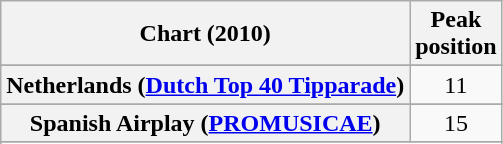<table class="wikitable sortable plainrowheaders">
<tr>
<th>Chart (2010)</th>
<th>Peak<br>position</th>
</tr>
<tr>
</tr>
<tr>
</tr>
<tr>
</tr>
<tr>
</tr>
<tr>
</tr>
<tr>
</tr>
<tr>
<th scope="row">Netherlands (<a href='#'>Dutch Top 40 Tipparade</a>)</th>
<td align="center">11</td>
</tr>
<tr>
</tr>
<tr>
</tr>
<tr>
<th scope="row">Spanish Airplay (<a href='#'>PROMUSICAE</a>)</th>
<td style="text-align:center;">15</td>
</tr>
<tr>
</tr>
<tr>
</tr>
<tr>
</tr>
<tr>
</tr>
</table>
